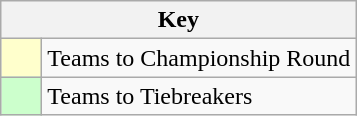<table class="wikitable" style="text-align: center;">
<tr>
<th colspan=2>Key</th>
</tr>
<tr>
<td style="background:#ffc; width:20px;"></td>
<td align=left>Teams to Championship Round</td>
</tr>
<tr>
<td style="background:#ccffcc; width:20px;"></td>
<td align=left>Teams to Tiebreakers</td>
</tr>
</table>
